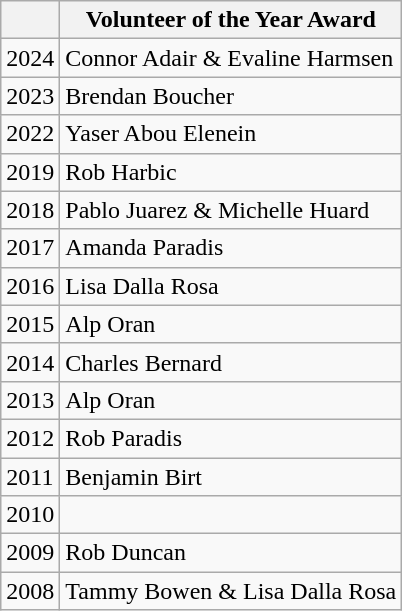<table class="wikitable">
<tr>
<th></th>
<th><strong>Volunteer of the Year Award</strong></th>
</tr>
<tr>
<td>2024</td>
<td>Connor Adair & Evaline Harmsen</td>
</tr>
<tr>
<td>2023</td>
<td>Brendan Boucher</td>
</tr>
<tr>
<td>2022</td>
<td>Yaser Abou Elenein</td>
</tr>
<tr>
<td>2019</td>
<td>Rob Harbic</td>
</tr>
<tr>
<td>2018</td>
<td>Pablo Juarez & Michelle Huard</td>
</tr>
<tr>
<td>2017</td>
<td>Amanda Paradis</td>
</tr>
<tr>
<td>2016</td>
<td>Lisa Dalla Rosa</td>
</tr>
<tr>
<td>2015</td>
<td>Alp Oran</td>
</tr>
<tr>
<td>2014</td>
<td>Charles Bernard</td>
</tr>
<tr>
<td>2013</td>
<td>Alp Oran</td>
</tr>
<tr>
<td>2012</td>
<td>Rob Paradis</td>
</tr>
<tr>
<td>2011</td>
<td>Benjamin Birt</td>
</tr>
<tr>
<td>2010</td>
<td></td>
</tr>
<tr>
<td>2009</td>
<td>Rob Duncan</td>
</tr>
<tr>
<td>2008</td>
<td>Tammy Bowen & Lisa Dalla Rosa</td>
</tr>
</table>
